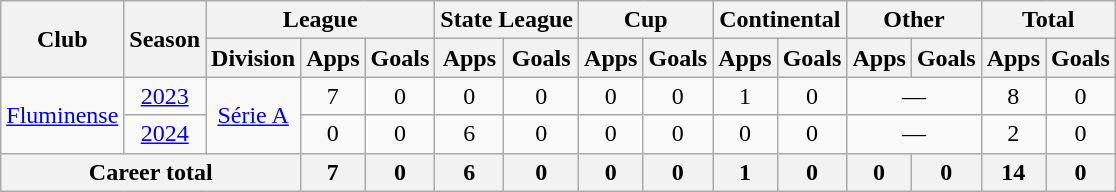<table class="wikitable" style="text-align:center">
<tr>
<th rowspan="2">Club</th>
<th rowspan="2">Season</th>
<th colspan="3">League</th>
<th colspan="2">State League</th>
<th colspan="2">Cup</th>
<th colspan="2">Continental</th>
<th colspan="2">Other</th>
<th colspan="2">Total</th>
</tr>
<tr>
<th>Division</th>
<th>Apps</th>
<th>Goals</th>
<th>Apps</th>
<th>Goals</th>
<th>Apps</th>
<th>Goals</th>
<th>Apps</th>
<th>Goals</th>
<th>Apps</th>
<th>Goals</th>
<th>Apps</th>
<th>Goals</th>
</tr>
<tr>
<td rowspan=2><a href='#'>Fluminense</a></td>
<td><a href='#'>2023</a></td>
<td rowspan=2><a href='#'>Série A</a></td>
<td>7</td>
<td>0</td>
<td>0</td>
<td>0</td>
<td>0</td>
<td>0</td>
<td>1</td>
<td>0</td>
<td colspan=2>—</td>
<td>8</td>
<td>0</td>
</tr>
<tr>
<td><a href='#'>2024</a></td>
<td>0</td>
<td>0</td>
<td>6</td>
<td>0</td>
<td>0</td>
<td>0</td>
<td>0</td>
<td>0</td>
<td colspan=2>—</td>
<td>2</td>
<td>0</td>
</tr>
<tr>
<th colspan=3><strong>Career total</strong></th>
<th>7</th>
<th>0</th>
<th>6</th>
<th>0</th>
<th>0</th>
<th>0</th>
<th>1</th>
<th>0</th>
<th>0</th>
<th>0</th>
<th>14</th>
<th>0</th>
</tr>
</table>
